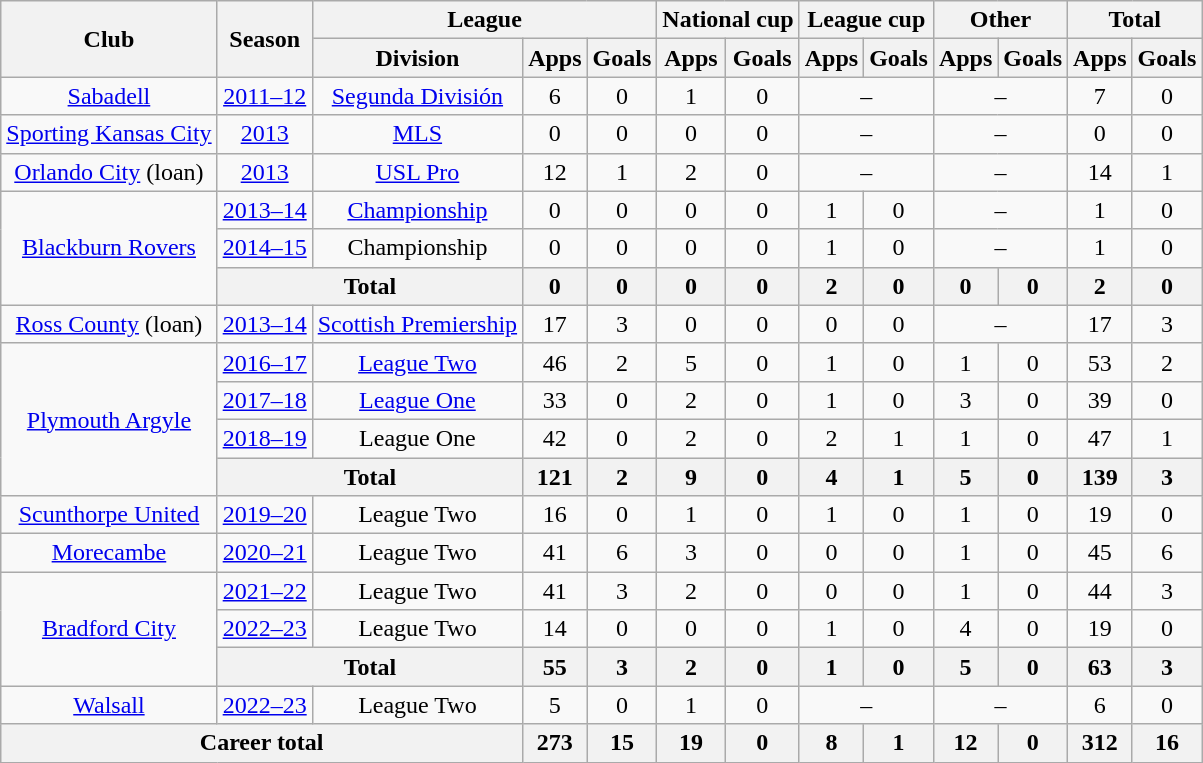<table class="wikitable" style="text-align:center">
<tr>
<th rowspan="2">Club</th>
<th rowspan="2">Season</th>
<th colspan="3">League</th>
<th colspan="2">National cup</th>
<th colspan="2">League cup</th>
<th colspan="2">Other</th>
<th colspan="2">Total</th>
</tr>
<tr>
<th>Division</th>
<th>Apps</th>
<th>Goals</th>
<th>Apps</th>
<th>Goals</th>
<th>Apps</th>
<th>Goals</th>
<th>Apps</th>
<th>Goals</th>
<th>Apps</th>
<th>Goals</th>
</tr>
<tr>
<td><a href='#'>Sabadell</a></td>
<td><a href='#'>2011–12</a></td>
<td><a href='#'>Segunda División</a></td>
<td>6</td>
<td>0</td>
<td>1</td>
<td>0</td>
<td colspan="2">–</td>
<td colspan="2">–</td>
<td>7</td>
<td>0</td>
</tr>
<tr>
<td><a href='#'>Sporting Kansas City</a></td>
<td><a href='#'>2013</a></td>
<td><a href='#'>MLS</a></td>
<td>0</td>
<td>0</td>
<td>0</td>
<td>0</td>
<td colspan="2">–</td>
<td colspan="2">–</td>
<td>0</td>
<td>0</td>
</tr>
<tr>
<td><a href='#'>Orlando City</a> (loan)</td>
<td><a href='#'>2013</a></td>
<td><a href='#'>USL Pro</a></td>
<td>12</td>
<td>1</td>
<td>2</td>
<td>0</td>
<td colspan="2">–</td>
<td colspan="2">–</td>
<td>14</td>
<td>1</td>
</tr>
<tr>
<td rowspan="3"><a href='#'>Blackburn Rovers</a></td>
<td><a href='#'>2013–14</a></td>
<td><a href='#'>Championship</a></td>
<td>0</td>
<td>0</td>
<td>0</td>
<td>0</td>
<td>1</td>
<td>0</td>
<td colspan="2">–</td>
<td>1</td>
<td>0</td>
</tr>
<tr>
<td><a href='#'>2014–15</a></td>
<td>Championship</td>
<td>0</td>
<td>0</td>
<td>0</td>
<td>0</td>
<td>1</td>
<td>0</td>
<td colspan="2">–</td>
<td>1</td>
<td>0</td>
</tr>
<tr>
<th colspan="2">Total</th>
<th>0</th>
<th>0</th>
<th>0</th>
<th>0</th>
<th>2</th>
<th>0</th>
<th>0</th>
<th>0</th>
<th>2</th>
<th>0</th>
</tr>
<tr>
<td><a href='#'>Ross County</a> (loan)</td>
<td><a href='#'>2013–14</a></td>
<td><a href='#'>Scottish Premiership</a></td>
<td>17</td>
<td>3</td>
<td>0</td>
<td>0</td>
<td>0</td>
<td>0</td>
<td colspan="2">–</td>
<td>17</td>
<td>3</td>
</tr>
<tr>
<td rowspan="4"><a href='#'>Plymouth Argyle</a></td>
<td><a href='#'>2016–17</a></td>
<td><a href='#'>League Two</a></td>
<td>46</td>
<td>2</td>
<td>5</td>
<td>0</td>
<td>1</td>
<td>0</td>
<td>1</td>
<td>0</td>
<td>53</td>
<td>2</td>
</tr>
<tr>
<td><a href='#'>2017–18</a></td>
<td><a href='#'>League One</a></td>
<td>33</td>
<td>0</td>
<td>2</td>
<td>0</td>
<td>1</td>
<td>0</td>
<td>3</td>
<td>0</td>
<td>39</td>
<td>0</td>
</tr>
<tr>
<td><a href='#'>2018–19</a></td>
<td>League One</td>
<td>42</td>
<td>0</td>
<td>2</td>
<td>0</td>
<td>2</td>
<td>1</td>
<td>1</td>
<td>0</td>
<td>47</td>
<td>1</td>
</tr>
<tr>
<th colspan="2">Total</th>
<th>121</th>
<th>2</th>
<th>9</th>
<th>0</th>
<th>4</th>
<th>1</th>
<th>5</th>
<th>0</th>
<th>139</th>
<th>3</th>
</tr>
<tr>
<td><a href='#'>Scunthorpe United</a></td>
<td><a href='#'>2019–20</a></td>
<td>League Two</td>
<td>16</td>
<td>0</td>
<td>1</td>
<td>0</td>
<td>1</td>
<td>0</td>
<td>1</td>
<td>0</td>
<td>19</td>
<td>0</td>
</tr>
<tr>
<td><a href='#'>Morecambe</a></td>
<td><a href='#'>2020–21</a></td>
<td>League Two</td>
<td>41</td>
<td>6</td>
<td>3</td>
<td>0</td>
<td>0</td>
<td>0</td>
<td>1</td>
<td>0</td>
<td>45</td>
<td>6</td>
</tr>
<tr>
<td rowspan="3"><a href='#'>Bradford City</a></td>
<td><a href='#'>2021–22</a></td>
<td>League Two</td>
<td>41</td>
<td>3</td>
<td>2</td>
<td>0</td>
<td>0</td>
<td>0</td>
<td>1</td>
<td>0</td>
<td>44</td>
<td>3</td>
</tr>
<tr>
<td><a href='#'>2022–23</a></td>
<td>League Two</td>
<td>14</td>
<td>0</td>
<td>0</td>
<td>0</td>
<td>1</td>
<td>0</td>
<td>4</td>
<td>0</td>
<td>19</td>
<td>0</td>
</tr>
<tr>
<th colspan="2">Total</th>
<th>55</th>
<th>3</th>
<th>2</th>
<th>0</th>
<th>1</th>
<th>0</th>
<th>5</th>
<th>0</th>
<th>63</th>
<th>3</th>
</tr>
<tr>
<td><a href='#'>Walsall</a></td>
<td><a href='#'>2022–23</a></td>
<td>League Two</td>
<td>5</td>
<td>0</td>
<td>1</td>
<td>0</td>
<td colspan="2">–</td>
<td colspan="2">–</td>
<td>6</td>
<td>0</td>
</tr>
<tr>
<th colspan="3">Career total</th>
<th>273</th>
<th>15</th>
<th>19</th>
<th>0</th>
<th>8</th>
<th>1</th>
<th>12</th>
<th>0</th>
<th>312</th>
<th>16</th>
</tr>
</table>
